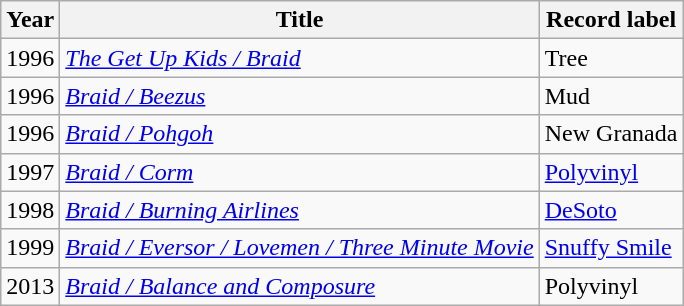<table class="wikitable">
<tr>
<th>Year</th>
<th>Title</th>
<th>Record label</th>
</tr>
<tr>
<td>1996</td>
<td><em><a href='#'>The Get Up Kids / Braid</a></em></td>
<td>Tree</td>
</tr>
<tr>
<td>1996</td>
<td><em><a href='#'>Braid / Beezus</a></em></td>
<td>Mud</td>
</tr>
<tr>
<td>1996</td>
<td><em><a href='#'>Braid / Pohgoh</a></em></td>
<td>New Granada</td>
</tr>
<tr>
<td>1997</td>
<td><em><a href='#'>Braid / Corm</a></em></td>
<td><a href='#'>Polyvinyl</a></td>
</tr>
<tr>
<td>1998</td>
<td><em><a href='#'>Braid / Burning Airlines</a></em></td>
<td><a href='#'>DeSoto</a></td>
</tr>
<tr>
<td>1999</td>
<td><em><a href='#'>Braid / Eversor / Lovemen / Three Minute Movie</a></em></td>
<td><a href='#'>Snuffy Smile</a></td>
</tr>
<tr>
<td>2013</td>
<td><em><a href='#'>Braid / Balance and Composure</a></em></td>
<td>Polyvinyl</td>
</tr>
</table>
